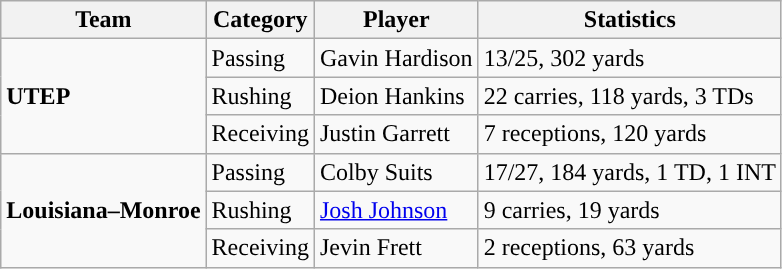<table class="wikitable" style="float: left;">
<tr>
<th>Team</th>
<th>Category</th>
<th>Player</th>
<th>Statistics</th>
</tr>
<tr>
<td rowspan=3><strong>UTEP</strong></td>
<td>Passing</td>
<td>Gavin Hardison</td>
<td>13/25, 302 yards</td>
</tr>
<tr>
<td>Rushing</td>
<td>Deion Hankins</td>
<td>22 carries, 118 yards, 3 TDs</td>
</tr>
<tr>
<td>Receiving</td>
<td>Justin Garrett</td>
<td>7 receptions, 120 yards</td>
</tr>
<tr>
<td rowspan=3><strong>Louisiana–Monroe</strong></td>
<td>Passing</td>
<td>Colby Suits</td>
<td>17/27, 184 yards, 1 TD, 1 INT</td>
</tr>
<tr>
<td>Rushing</td>
<td><a href='#'>Josh Johnson</a></td>
<td>9 carries, 19 yards</td>
</tr>
<tr>
<td>Receiving</td>
<td>Jevin Frett</td>
<td>2 receptions, 63 yards</td>
</tr>
</table>
